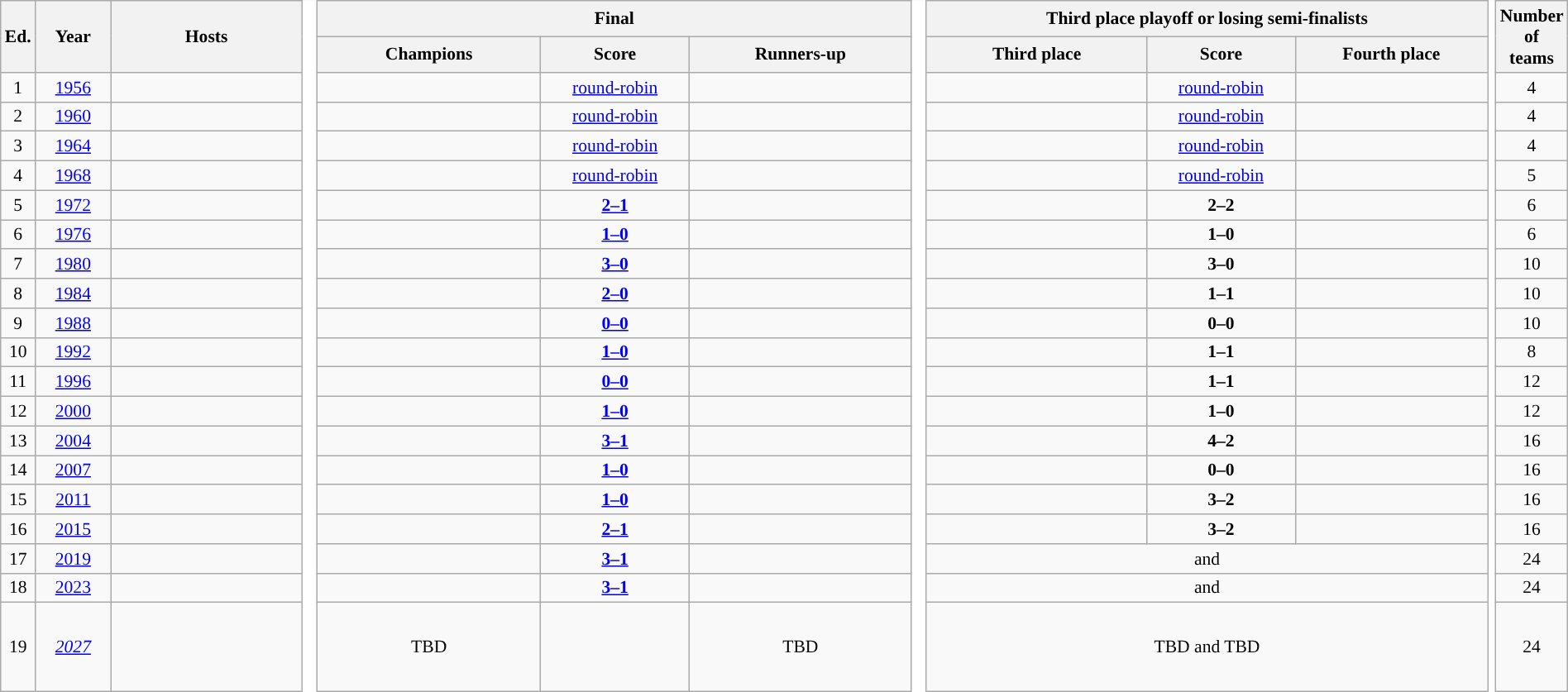<table class="wikitable sortable" style="font-size:90%; text-align:center; width:100%;">
<tr>
<th rowspan="2" style="width:2%;">Ed.</th>
<th rowspan="2" style="width:5%;">Year</th>
<th rowspan="2" style="width:13%;">Hosts</th>
<td width="1%" rowspan=21 style="background-color:#ffffff;border-top-style:hidden; border-bottom-style:hidden;"></td>
<th colspan=3>Final</th>
<td width="1%" rowspan=21 style="background-color:#ffffff;border-top-style:hidden; border-bottom-style:hidden;"></td>
<th colspan=3>Third place playoff or losing semi-finalists</th>
<td width="1%" rowspan=21 style="background-color:#ffffff;border-top-style:hidden; border-bottom-style:hidden;"></td>
<th rowspan=2>Number of teams</th>
</tr>
<tr>
<th style="width:15%;">Champions</th>
<th style="width:10%;">Score</th>
<th style="width:15%;">Runners-up</th>
<th style="width:15%;">Third place</th>
<th style="width:10%;">Score</th>
<th style="width:15%;">Fourth place</th>
</tr>
<tr>
<td>1</td>
<td><a href='#'>1956</a></td>
<td align=left></td>
<td><strong></strong></td>
<td><a href='#'>round-robin</a></td>
<td></td>
<td></td>
<td><a href='#'>round-robin</a></td>
<td></td>
<td>4</td>
</tr>
<tr>
<td>2</td>
<td><a href='#'>1960</a></td>
<td align=left></td>
<td><strong></strong></td>
<td><a href='#'>round-robin</a></td>
<td></td>
<td></td>
<td><a href='#'>round-robin</a></td>
<td></td>
<td>4</td>
</tr>
<tr>
<td>3</td>
<td><a href='#'>1964</a></td>
<td align=left></td>
<td><strong></strong></td>
<td><a href='#'>round-robin</a></td>
<td></td>
<td></td>
<td><a href='#'>round-robin</a></td>
<td></td>
<td>4</td>
</tr>
<tr>
<td>4</td>
<td><a href='#'>1968</a></td>
<td align=left></td>
<td><strong></strong></td>
<td><a href='#'>round-robin</a></td>
<td></td>
<td></td>
<td><a href='#'>round-robin</a></td>
<td></td>
<td>5</td>
</tr>
<tr>
<td>5</td>
<td><a href='#'>1972</a></td>
<td align=left></td>
<td><strong></strong></td>
<td><strong><a href='#'>2–1</a></strong> </td>
<td></td>
<td></td>
<td><strong>2–2</strong> <br></td>
<td></td>
<td>6</td>
</tr>
<tr>
<td>6</td>
<td><a href='#'>1976</a></td>
<td align=left></td>
<td><strong></strong></td>
<td><strong><a href='#'>1–0</a></strong></td>
<td></td>
<td></td>
<td><strong>1–0</strong></td>
<td></td>
<td>6</td>
</tr>
<tr>
<td>7</td>
<td><a href='#'>1980</a></td>
<td align=left></td>
<td><strong></strong></td>
<td><strong><a href='#'>3–0</a></strong></td>
<td></td>
<td></td>
<td><strong>3–0</strong></td>
<td></td>
<td>10</td>
</tr>
<tr>
<td>8</td>
<td><a href='#'>1984</a></td>
<td align=left></td>
<td><strong></strong></td>
<td><strong><a href='#'>2–0</a></strong></td>
<td></td>
<td></td>
<td><strong>1–1</strong> <br></td>
<td></td>
<td>10</td>
</tr>
<tr>
<td>9</td>
<td><a href='#'>1988</a></td>
<td align=left></td>
<td><strong></strong></td>
<td><strong><a href='#'>0–0</a></strong> <br></td>
<td></td>
<td></td>
<td><strong>0–0</strong> <br></td>
<td></td>
<td>10</td>
</tr>
<tr>
<td>10</td>
<td><a href='#'>1992</a></td>
<td align=left></td>
<td><strong></strong></td>
<td><strong><a href='#'>1–0</a></strong></td>
<td></td>
<td></td>
<td><strong>1–1</strong> <br></td>
<td></td>
<td>8</td>
</tr>
<tr>
<td>11</td>
<td><a href='#'>1996</a></td>
<td align=left></td>
<td><strong></strong></td>
<td><strong><a href='#'>0–0</a></strong> <br></td>
<td></td>
<td></td>
<td><strong>1–1</strong> <br></td>
<td></td>
<td>12</td>
</tr>
<tr>
<td>12</td>
<td><a href='#'>2000</a></td>
<td align=left></td>
<td><strong></strong></td>
<td><strong><a href='#'>1–0</a></strong></td>
<td></td>
<td></td>
<td><strong>1–0</strong></td>
<td></td>
<td>12</td>
</tr>
<tr>
<td>13</td>
<td><a href='#'>2004</a></td>
<td align=left></td>
<td><strong></strong></td>
<td><strong><a href='#'>3–1</a></strong></td>
<td></td>
<td></td>
<td><strong>4–2</strong></td>
<td></td>
<td>16</td>
</tr>
<tr>
<td>14</td>
<td><a href='#'>2007</a></td>
<td align=left></td>
<td><strong></strong></td>
<td><strong><a href='#'>1–0</a></strong></td>
<td></td>
<td></td>
<td><strong>0–0</strong> <br></td>
<td></td>
<td>16</td>
</tr>
<tr>
<td>15</td>
<td><a href='#'>2011</a></td>
<td align=left></td>
<td><strong></strong></td>
<td><strong><a href='#'>1–0</a></strong> </td>
<td></td>
<td></td>
<td><strong>3–2</strong></td>
<td></td>
<td>16</td>
</tr>
<tr>
<td>16</td>
<td><a href='#'>2015</a></td>
<td align=left></td>
<td><strong></strong></td>
<td><strong><a href='#'>2–1</a></strong> </td>
<td></td>
<td></td>
<td><strong>3–2</strong></td>
<td></td>
<td>16</td>
</tr>
<tr>
<td>17</td>
<td><a href='#'>2019</a></td>
<td align="left"></td>
<td><strong></strong></td>
<td><strong><a href='#'>3–1</a></strong></td>
<td></td>
<td colspan="3"> and </td>
<td>24</td>
</tr>
<tr>
<td>18</td>
<td><a href='#'>2023</a></td>
<td align="left"></td>
<td><strong></strong></td>
<td><strong><a href='#'>3–1</a></strong></td>
<td></td>
<td colspan="3"> and </td>
<td>24</td>
</tr>
<tr style=" height:5em;">
<td>19</td>
<td><a href='#'><em>2027</em></a></td>
<td align="left"><em></em></td>
<td>TBD</td>
<td></td>
<td>TBD</td>
<td colspan="3">TBD and TBD</td>
<td>24</td>
</tr>
</table>
